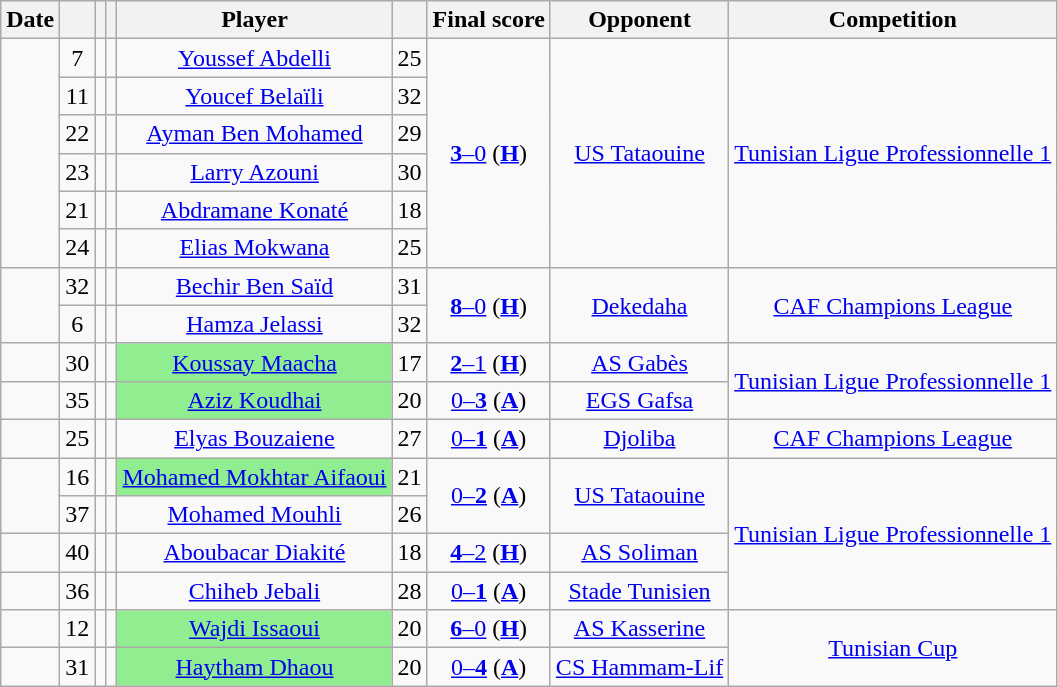<table class="wikitable" style="text-align:center">
<tr>
<th>Date</th>
<th></th>
<th></th>
<th></th>
<th>Player</th>
<th></th>
<th>Final score</th>
<th>Opponent</th>
<th>Competition</th>
</tr>
<tr>
<td rowspan=6></td>
<td>7</td>
<td></td>
<td></td>
<td><a href='#'>Youssef Abdelli</a></td>
<td>25</td>
<td rowspan=6><a href='#'><strong>3</strong>–0</a> (<a href='#'><strong>H</strong></a>)</td>
<td rowspan=6><a href='#'>US Tataouine</a></td>
<td rowspan=6><a href='#'>Tunisian Ligue Professionnelle 1</a></td>
</tr>
<tr>
<td>11</td>
<td></td>
<td></td>
<td><a href='#'>Youcef Belaïli</a></td>
<td>32</td>
</tr>
<tr>
<td>22</td>
<td></td>
<td></td>
<td><a href='#'>Ayman Ben Mohamed</a></td>
<td>29</td>
</tr>
<tr>
<td>23</td>
<td></td>
<td></td>
<td><a href='#'>Larry Azouni</a></td>
<td>30</td>
</tr>
<tr>
<td>21</td>
<td></td>
<td></td>
<td><a href='#'>Abdramane Konaté</a></td>
<td>18</td>
</tr>
<tr>
<td>24</td>
<td></td>
<td></td>
<td><a href='#'>Elias Mokwana</a></td>
<td>25</td>
</tr>
<tr>
<td rowspan=2></td>
<td>32</td>
<td></td>
<td></td>
<td><a href='#'>Bechir Ben Saïd</a></td>
<td>31</td>
<td rowspan=2><a href='#'><strong>8</strong>–0</a> (<a href='#'><strong>H</strong></a>)</td>
<td rowspan=2> <a href='#'>Dekedaha</a></td>
<td rowspan=2><a href='#'>CAF Champions League</a></td>
</tr>
<tr>
<td>6</td>
<td></td>
<td></td>
<td><a href='#'>Hamza Jelassi</a></td>
<td>32</td>
</tr>
<tr>
<td></td>
<td>30</td>
<td></td>
<td></td>
<td style="background-color:lightgreen"><a href='#'>Koussay Maacha</a></td>
<td>17</td>
<td><a href='#'><strong>2</strong>–1</a> (<a href='#'><strong>H</strong></a>)</td>
<td><a href='#'>AS Gabès</a></td>
<td rowspan=2><a href='#'>Tunisian Ligue Professionnelle 1</a></td>
</tr>
<tr>
<td></td>
<td>35</td>
<td></td>
<td></td>
<td style="background-color:lightgreen"><a href='#'>Aziz Koudhai</a></td>
<td>20</td>
<td><a href='#'>0–<strong>3</strong></a> (<a href='#'><strong>A</strong></a>)</td>
<td><a href='#'>EGS Gafsa</a></td>
</tr>
<tr>
<td></td>
<td>25</td>
<td></td>
<td></td>
<td><a href='#'>Elyas Bouzaiene</a></td>
<td>27</td>
<td><a href='#'>0–<strong>1</strong></a> (<a href='#'><strong>A</strong></a>)</td>
<td> <a href='#'>Djoliba</a></td>
<td><a href='#'>CAF Champions League</a></td>
</tr>
<tr>
<td rowspan=2></td>
<td>16</td>
<td></td>
<td></td>
<td style="background-color:lightgreen"><a href='#'>Mohamed Mokhtar Aifaoui</a></td>
<td>21</td>
<td rowspan=2><a href='#'>0–<strong>2</strong></a> (<a href='#'><strong>A</strong></a>)</td>
<td rowspan=2><a href='#'>US Tataouine</a></td>
<td rowspan=4><a href='#'>Tunisian Ligue Professionnelle 1</a></td>
</tr>
<tr>
<td>37</td>
<td></td>
<td></td>
<td><a href='#'>Mohamed Mouhli</a></td>
<td>26</td>
</tr>
<tr>
<td></td>
<td>40</td>
<td></td>
<td></td>
<td><a href='#'>Aboubacar Diakité</a></td>
<td>18</td>
<td><a href='#'><strong>4</strong>–2</a> (<a href='#'><strong>H</strong></a>)</td>
<td><a href='#'>AS Soliman</a></td>
</tr>
<tr>
<td></td>
<td>36</td>
<td></td>
<td></td>
<td><a href='#'>Chiheb Jebali</a></td>
<td>28</td>
<td><a href='#'>0–<strong>1</strong></a> (<a href='#'><strong>A</strong></a>)</td>
<td><a href='#'>Stade Tunisien</a></td>
</tr>
<tr>
<td></td>
<td>12</td>
<td></td>
<td></td>
<td style="background-color:lightgreen"><a href='#'>Wajdi Issaoui</a></td>
<td>20</td>
<td><a href='#'><strong>6</strong>–0</a> (<a href='#'><strong>H</strong></a>)</td>
<td><a href='#'>AS Kasserine</a></td>
<td rowspan=2><a href='#'>Tunisian Cup</a></td>
</tr>
<tr>
<td></td>
<td>31</td>
<td></td>
<td></td>
<td style="background-color:lightgreen"><a href='#'>Haytham Dhaou</a></td>
<td>20</td>
<td><a href='#'>0–<strong>4</strong></a> (<a href='#'><strong>A</strong></a>)</td>
<td><a href='#'>CS Hammam-Lif</a></td>
</tr>
</table>
